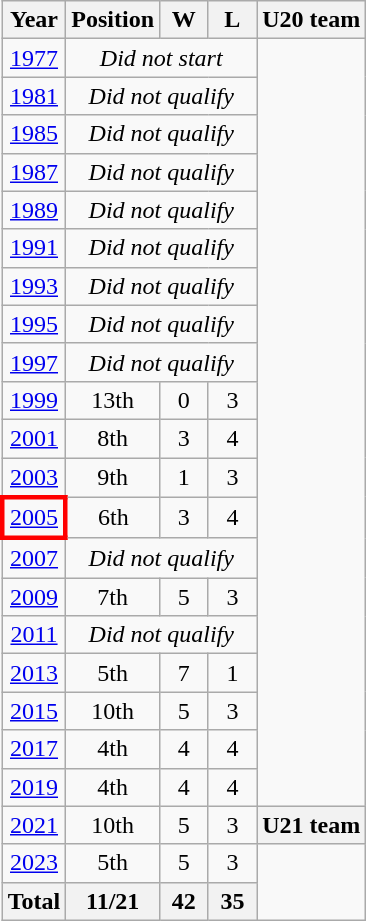<table class="wikitable" style="text-align: center;">
<tr>
<th>Year</th>
<th width="50">Position</th>
<th width="25">W</th>
<th width="25">L</th>
<th colspan=4>U20 team</th>
</tr>
<tr>
<td> <a href='#'>1977</a></td>
<td colspan=3><em>Did not start</em></td>
</tr>
<tr>
<td> <a href='#'>1981</a></td>
<td colspan=3><em>Did not qualify</em></td>
</tr>
<tr>
<td> <a href='#'>1985</a></td>
<td colspan=3><em>Did not qualify</em></td>
</tr>
<tr>
<td> <a href='#'>1987</a></td>
<td colspan=3><em>Did not qualify</em></td>
</tr>
<tr>
<td> <a href='#'>1989</a></td>
<td colspan=3><em>Did not qualify</em></td>
</tr>
<tr>
<td> <a href='#'>1991</a></td>
<td colspan=3><em>Did not qualify</em></td>
</tr>
<tr>
<td> <a href='#'>1993</a></td>
<td colspan=3><em>Did not qualify</em></td>
</tr>
<tr>
<td> <a href='#'>1995</a></td>
<td colspan=3><em>Did not qualify</em></td>
</tr>
<tr>
<td> <a href='#'>1997</a></td>
<td colspan=3><em>Did not qualify</em></td>
</tr>
<tr>
<td> <a href='#'>1999</a></td>
<td>13th</td>
<td>0</td>
<td>3</td>
</tr>
<tr>
<td> <a href='#'>2001</a></td>
<td>8th</td>
<td>3</td>
<td>4</td>
</tr>
<tr>
<td> <a href='#'>2003</a></td>
<td>9th</td>
<td>1</td>
<td>3</td>
</tr>
<tr>
<td style="border: 3px solid red"> <a href='#'>2005</a></td>
<td>6th</td>
<td>3</td>
<td>4</td>
</tr>
<tr>
<td> <a href='#'>2007</a></td>
<td colspan=3><em>Did not qualify</em></td>
</tr>
<tr>
<td> <a href='#'>2009</a></td>
<td>7th</td>
<td>5</td>
<td>3</td>
</tr>
<tr>
<td> <a href='#'>2011</a></td>
<td colspan=3><em>Did not qualify</em></td>
</tr>
<tr>
<td> <a href='#'>2013</a></td>
<td>5th</td>
<td>7</td>
<td>1</td>
</tr>
<tr>
<td> <a href='#'>2015</a></td>
<td>10th</td>
<td>5</td>
<td>3</td>
</tr>
<tr>
<td> <a href='#'>2017</a></td>
<td>4th</td>
<td>4</td>
<td>4</td>
</tr>
<tr>
<td> <a href='#'>2019</a></td>
<td>4th</td>
<td>4</td>
<td>4</td>
</tr>
<tr>
<td> <a href='#'>2021</a></td>
<td>10th</td>
<td>5</td>
<td>3</td>
<th colspan=4>U21 team</th>
</tr>
<tr>
<td> <a href='#'>2023</a></td>
<td>5th</td>
<td>5</td>
<td>3</td>
</tr>
<tr>
<th>Total</th>
<th>11/21</th>
<th>42</th>
<th>35</th>
</tr>
</table>
